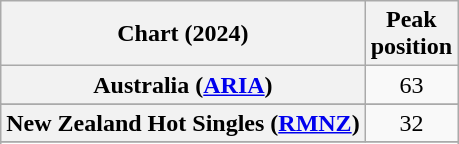<table class="wikitable sortable plainrowheaders" style="text-align:center">
<tr>
<th scope="col">Chart (2024)</th>
<th scope="col">Peak<br>position</th>
</tr>
<tr>
<th scope="row">Australia (<a href='#'>ARIA</a>)</th>
<td>63</td>
</tr>
<tr>
</tr>
<tr>
</tr>
<tr>
</tr>
<tr>
<th scope="row">New Zealand Hot Singles (<a href='#'>RMNZ</a>)</th>
<td>32</td>
</tr>
<tr>
</tr>
<tr>
</tr>
</table>
